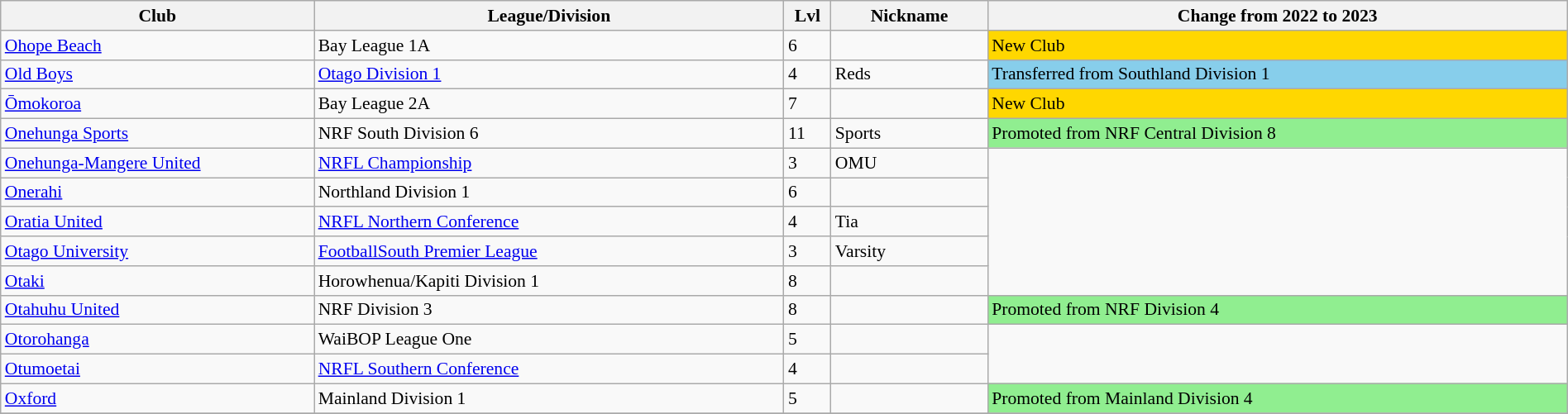<table class="wikitable sortable" width=100% style="font-size:90%">
<tr>
<th width=20%>Club</th>
<th width=30%>League/Division</th>
<th width=3%>Lvl</th>
<th width=10%>Nickname</th>
<th width=37%>Change from 2022 to 2023</th>
</tr>
<tr>
<td><a href='#'>Ohope Beach</a></td>
<td>Bay League 1A</td>
<td>6</td>
<td></td>
<td style="background:gold">New Club</td>
</tr>
<tr>
<td><a href='#'>Old Boys</a></td>
<td><a href='#'>Otago Division 1</a></td>
<td>4</td>
<td>Reds</td>
<td style="background:skyblue">Transferred from Southland Division 1</td>
</tr>
<tr>
<td><a href='#'>Ōmokoroa</a></td>
<td>Bay League 2A</td>
<td>7</td>
<td></td>
<td style="background:gold">New Club</td>
</tr>
<tr>
<td><a href='#'>Onehunga Sports</a></td>
<td>NRF South Division 6</td>
<td>11</td>
<td>Sports</td>
<td style="background:lightgreen">Promoted from NRF Central Division 8</td>
</tr>
<tr>
<td><a href='#'>Onehunga-Mangere United</a></td>
<td><a href='#'>NRFL Championship</a></td>
<td>3</td>
<td>OMU</td>
</tr>
<tr>
<td><a href='#'>Onerahi</a></td>
<td>Northland Division 1</td>
<td>6</td>
<td></td>
</tr>
<tr>
<td><a href='#'>Oratia United</a></td>
<td><a href='#'>NRFL Northern Conference</a></td>
<td>4</td>
<td>Tia</td>
</tr>
<tr>
<td><a href='#'>Otago University</a></td>
<td><a href='#'>FootballSouth Premier League</a></td>
<td>3</td>
<td>Varsity</td>
</tr>
<tr>
<td><a href='#'>Otaki</a></td>
<td>Horowhenua/Kapiti Division 1</td>
<td>8</td>
<td></td>
</tr>
<tr>
<td><a href='#'>Otahuhu United</a></td>
<td>NRF Division 3</td>
<td>8</td>
<td></td>
<td style="background:lightgreen">Promoted from NRF Division 4</td>
</tr>
<tr>
<td><a href='#'>Otorohanga</a></td>
<td>WaiBOP League One</td>
<td>5</td>
<td></td>
</tr>
<tr>
<td><a href='#'>Otumoetai</a></td>
<td><a href='#'>NRFL Southern Conference</a></td>
<td>4</td>
<td></td>
</tr>
<tr>
<td><a href='#'>Oxford</a></td>
<td>Mainland Division 1</td>
<td>5</td>
<td></td>
<td style="background:lightgreen">Promoted from Mainland Division 4</td>
</tr>
<tr>
</tr>
</table>
